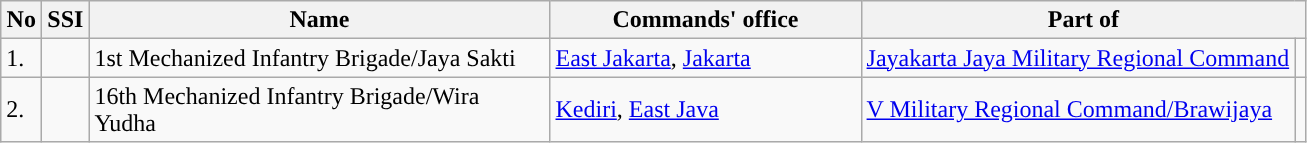<table class = "wikitable">
<tr cccccc>
<th width = "20">No</th>
<th>SSI</th>
<th width="300">Name</th>
<th width = "200">Commands' office</th>
<th colspan="2" width="200">Part of</th>
</tr>
<tr>
<td>1.</td>
<td></td>
<td>1st Mechanized Infantry Brigade/Jaya Sakti</td>
<td><a href='#'>East Jakarta</a>, <a href='#'>Jakarta</a></td>
<td><a href='#'>Jayakarta Jaya Military Regional Command</a></td>
<td></td>
</tr>
<tr>
<td>2.</td>
<td></td>
<td>16th Mechanized Infantry Brigade/Wira Yudha</td>
<td><a href='#'>Kediri</a>, <a href='#'>East Java</a></td>
<td><a href='#'>V Military Regional Command/Brawijaya</a></td>
<td></td>
</tr>
</table>
